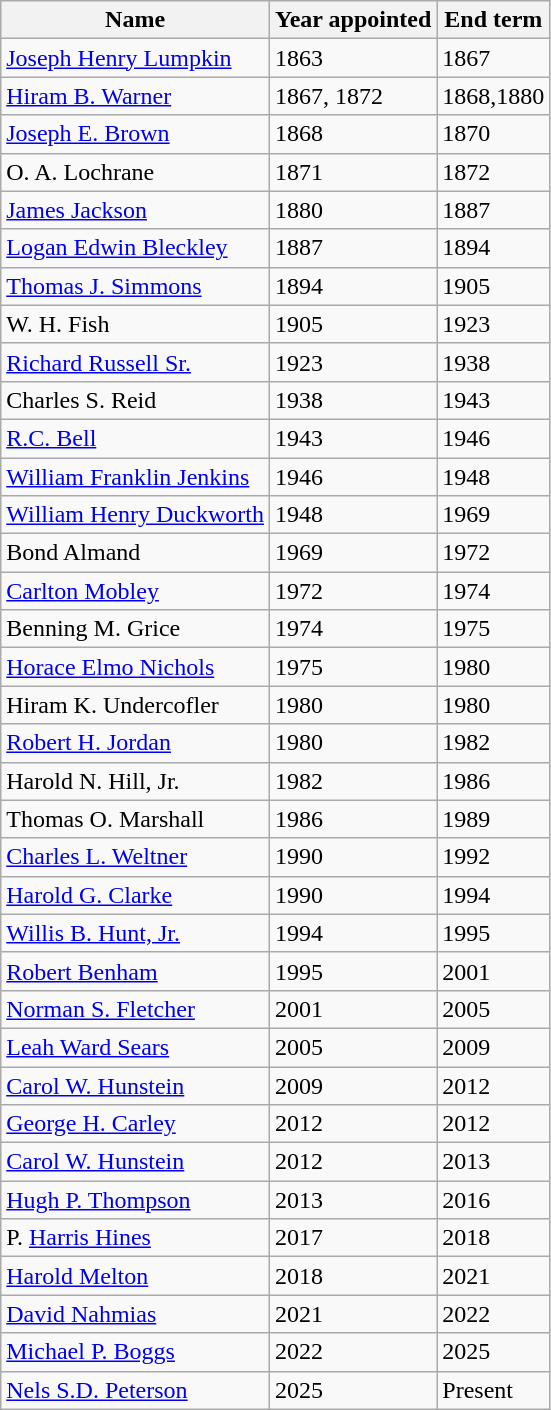<table class="wikitable">
<tr>
<th>Name</th>
<th>Year appointed</th>
<th>End term</th>
</tr>
<tr>
<td><a href='#'>Joseph Henry Lumpkin</a></td>
<td>1863</td>
<td>1867</td>
</tr>
<tr>
<td><a href='#'>Hiram B. Warner</a></td>
<td>1867, 1872</td>
<td>1868,1880</td>
</tr>
<tr>
<td><a href='#'>Joseph E. Brown</a></td>
<td>1868</td>
<td>1870</td>
</tr>
<tr>
<td>O. A. Lochrane</td>
<td>1871</td>
<td>1872</td>
</tr>
<tr>
<td><a href='#'>James Jackson</a></td>
<td>1880</td>
<td>1887</td>
</tr>
<tr>
<td><a href='#'>Logan Edwin Bleckley</a></td>
<td>1887</td>
<td>1894</td>
</tr>
<tr>
<td><a href='#'>Thomas J. Simmons</a></td>
<td>1894</td>
<td>1905</td>
</tr>
<tr>
<td>W. H. Fish</td>
<td>1905</td>
<td>1923</td>
</tr>
<tr>
<td><a href='#'>Richard Russell Sr.</a></td>
<td>1923</td>
<td>1938</td>
</tr>
<tr>
<td>Charles S. Reid</td>
<td>1938</td>
<td>1943</td>
</tr>
<tr>
<td><a href='#'>R.C. Bell</a></td>
<td>1943</td>
<td>1946</td>
</tr>
<tr>
<td><a href='#'>William Franklin Jenkins</a></td>
<td>1946</td>
<td>1948</td>
</tr>
<tr>
<td><a href='#'>William Henry Duckworth</a></td>
<td>1948</td>
<td>1969</td>
</tr>
<tr>
<td>Bond Almand</td>
<td>1969</td>
<td>1972</td>
</tr>
<tr>
<td><a href='#'>Carlton Mobley</a></td>
<td>1972</td>
<td>1974</td>
</tr>
<tr>
<td>Benning M. Grice</td>
<td>1974</td>
<td>1975</td>
</tr>
<tr>
<td><a href='#'>Horace Elmo Nichols</a></td>
<td>1975</td>
<td>1980</td>
</tr>
<tr>
<td>Hiram K. Undercofler</td>
<td>1980</td>
<td>1980</td>
</tr>
<tr>
<td><a href='#'>Robert H. Jordan</a></td>
<td>1980</td>
<td>1982</td>
</tr>
<tr>
<td>Harold N. Hill, Jr.</td>
<td>1982</td>
<td>1986</td>
</tr>
<tr>
<td>Thomas O. Marshall</td>
<td>1986</td>
<td>1989</td>
</tr>
<tr>
<td><a href='#'>Charles L. Weltner</a></td>
<td>1990</td>
<td>1992</td>
</tr>
<tr>
<td><a href='#'>Harold G. Clarke</a></td>
<td>1990</td>
<td>1994</td>
</tr>
<tr>
<td><a href='#'>Willis B. Hunt, Jr.</a></td>
<td>1994</td>
<td>1995</td>
</tr>
<tr>
<td><a href='#'>Robert Benham</a></td>
<td>1995</td>
<td>2001</td>
</tr>
<tr>
<td><a href='#'>Norman S. Fletcher</a></td>
<td>2001</td>
<td>2005</td>
</tr>
<tr>
<td><a href='#'>Leah Ward Sears</a></td>
<td>2005</td>
<td>2009</td>
</tr>
<tr>
<td><a href='#'>Carol W. Hunstein</a></td>
<td>2009</td>
<td>2012</td>
</tr>
<tr>
<td><a href='#'>George H. Carley</a></td>
<td>2012</td>
<td>2012</td>
</tr>
<tr>
<td><a href='#'>Carol W. Hunstein</a></td>
<td>2012</td>
<td>2013</td>
</tr>
<tr>
<td><a href='#'>Hugh P. Thompson</a></td>
<td>2013</td>
<td>2016</td>
</tr>
<tr>
<td>P. <a href='#'>Harris Hines</a></td>
<td>2017</td>
<td>2018</td>
</tr>
<tr>
<td><a href='#'>Harold Melton</a></td>
<td>2018 </td>
<td>2021</td>
</tr>
<tr>
<td><a href='#'>David Nahmias</a></td>
<td>2021</td>
<td>2022</td>
</tr>
<tr>
<td><a href='#'>Michael P. Boggs</a></td>
<td>2022</td>
<td>2025</td>
</tr>
<tr>
<td><a href='#'>Nels S.D. Peterson</a></td>
<td>2025</td>
<td>Present</td>
</tr>
</table>
